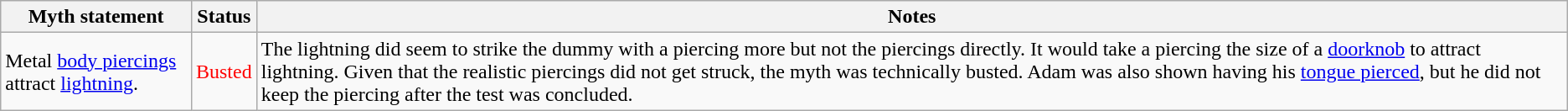<table class="wikitable plainrowheaders">
<tr>
<th>Myth statement</th>
<th>Status</th>
<th>Notes</th>
</tr>
<tr>
<td>Metal <a href='#'>body piercings</a> attract <a href='#'>lightning</a>.</td>
<td style="color:red">Busted</td>
<td>The lightning did seem to strike the dummy with a piercing more but not the piercings directly. It would take a piercing the size of a <a href='#'>doorknob</a> to attract lightning. Given that the realistic piercings did not get struck, the myth was technically busted. Adam was also shown having his <a href='#'>tongue pierced</a>, but he did not keep the piercing after the test was concluded.</td>
</tr>
</table>
